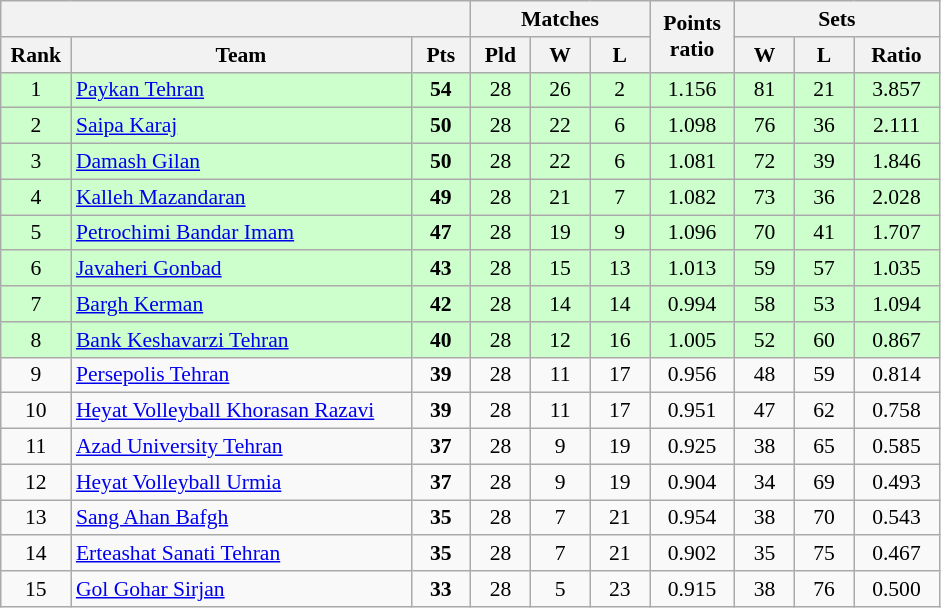<table class="wikitable" style="text-align:center; font-size:90%">
<tr>
<th colspan=3></th>
<th colspan=3>Matches</th>
<th rowspan=2 width=50>Points ratio</th>
<th colspan=3>Sets</th>
</tr>
<tr>
<th width=40>Rank</th>
<th width=220>Team</th>
<th width=33>Pts</th>
<th width=33>Pld</th>
<th width=33>W</th>
<th width=33>L</th>
<th width=33>W</th>
<th width=33>L</th>
<th width=50>Ratio</th>
</tr>
<tr bgcolor=ccffcc>
<td>1</td>
<td align="left"><a href='#'>Paykan Tehran</a></td>
<td><strong>54</strong></td>
<td>28</td>
<td>26</td>
<td>2</td>
<td>1.156</td>
<td>81</td>
<td>21</td>
<td>3.857</td>
</tr>
<tr bgcolor=ccffcc>
<td>2</td>
<td align="left"><a href='#'>Saipa Karaj</a></td>
<td><strong>50</strong></td>
<td>28</td>
<td>22</td>
<td>6</td>
<td>1.098</td>
<td>76</td>
<td>36</td>
<td>2.111</td>
</tr>
<tr bgcolor=ccffcc>
<td>3</td>
<td align="left"><a href='#'>Damash Gilan</a></td>
<td><strong>50</strong></td>
<td>28</td>
<td>22</td>
<td>6</td>
<td>1.081</td>
<td>72</td>
<td>39</td>
<td>1.846</td>
</tr>
<tr bgcolor=ccffcc>
<td>4</td>
<td align="left"><a href='#'>Kalleh Mazandaran</a></td>
<td><strong>49</strong></td>
<td>28</td>
<td>21</td>
<td>7</td>
<td>1.082</td>
<td>73</td>
<td>36</td>
<td>2.028</td>
</tr>
<tr bgcolor=ccffcc>
<td>5</td>
<td align="left"><a href='#'>Petrochimi Bandar Imam</a></td>
<td><strong>47</strong></td>
<td>28</td>
<td>19</td>
<td>9</td>
<td>1.096</td>
<td>70</td>
<td>41</td>
<td>1.707</td>
</tr>
<tr bgcolor=ccffcc>
<td>6</td>
<td align="left"><a href='#'>Javaheri Gonbad</a></td>
<td><strong>43</strong></td>
<td>28</td>
<td>15</td>
<td>13</td>
<td>1.013</td>
<td>59</td>
<td>57</td>
<td>1.035</td>
</tr>
<tr bgcolor=ccffcc>
<td>7</td>
<td align="left"><a href='#'>Bargh Kerman</a></td>
<td><strong>42</strong></td>
<td>28</td>
<td>14</td>
<td>14</td>
<td>0.994</td>
<td>58</td>
<td>53</td>
<td>1.094</td>
</tr>
<tr bgcolor=ccffcc>
<td>8</td>
<td align="left"><a href='#'>Bank Keshavarzi Tehran</a></td>
<td><strong>40</strong></td>
<td>28</td>
<td>12</td>
<td>16</td>
<td>1.005</td>
<td>52</td>
<td>60</td>
<td>0.867</td>
</tr>
<tr>
<td>9</td>
<td align="left"><a href='#'>Persepolis Tehran</a></td>
<td><strong>39</strong></td>
<td>28</td>
<td>11</td>
<td>17</td>
<td>0.956</td>
<td>48</td>
<td>59</td>
<td>0.814</td>
</tr>
<tr>
<td>10</td>
<td align="left"><a href='#'>Heyat Volleyball Khorasan Razavi</a></td>
<td><strong>39</strong></td>
<td>28</td>
<td>11</td>
<td>17</td>
<td>0.951</td>
<td>47</td>
<td>62</td>
<td>0.758</td>
</tr>
<tr>
<td>11</td>
<td align="left"><a href='#'>Azad University Tehran</a></td>
<td><strong>37</strong></td>
<td>28</td>
<td>9</td>
<td>19</td>
<td>0.925</td>
<td>38</td>
<td>65</td>
<td>0.585</td>
</tr>
<tr>
<td>12</td>
<td align="left"><a href='#'>Heyat Volleyball Urmia</a></td>
<td><strong>37</strong></td>
<td>28</td>
<td>9</td>
<td>19</td>
<td>0.904</td>
<td>34</td>
<td>69</td>
<td>0.493</td>
</tr>
<tr>
<td>13</td>
<td align="left"><a href='#'>Sang Ahan Bafgh</a></td>
<td><strong>35</strong></td>
<td>28</td>
<td>7</td>
<td>21</td>
<td>0.954</td>
<td>38</td>
<td>70</td>
<td>0.543</td>
</tr>
<tr>
<td>14</td>
<td align="left"><a href='#'>Erteashat Sanati Tehran</a></td>
<td><strong>35</strong></td>
<td>28</td>
<td>7</td>
<td>21</td>
<td>0.902</td>
<td>35</td>
<td>75</td>
<td>0.467</td>
</tr>
<tr>
<td>15</td>
<td align="left"><a href='#'>Gol Gohar Sirjan</a></td>
<td><strong>33</strong></td>
<td>28</td>
<td>5</td>
<td>23</td>
<td>0.915</td>
<td>38</td>
<td>76</td>
<td>0.500</td>
</tr>
</table>
